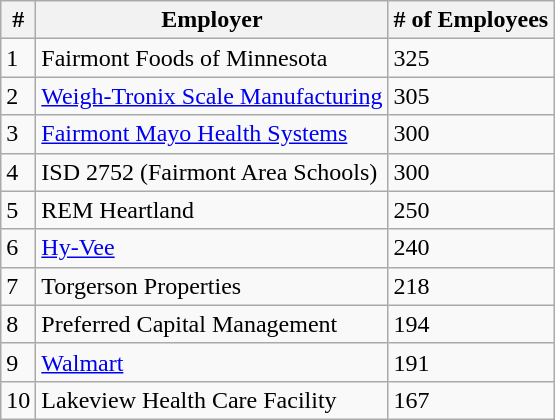<table class="wikitable" border="1">
<tr>
<th>#</th>
<th>Employer</th>
<th># of Employees</th>
</tr>
<tr>
<td>1</td>
<td>Fairmont Foods of Minnesota</td>
<td>325</td>
</tr>
<tr>
<td>2</td>
<td><a href='#'>Weigh-Tronix Scale Manufacturing</a></td>
<td>305</td>
</tr>
<tr>
<td>3</td>
<td><a href='#'>Fairmont Mayo Health Systems</a></td>
<td>300</td>
</tr>
<tr>
<td>4</td>
<td>ISD 2752 (Fairmont Area Schools)</td>
<td>300</td>
</tr>
<tr>
<td>5</td>
<td>REM Heartland</td>
<td>250</td>
</tr>
<tr>
<td>6</td>
<td><a href='#'>Hy-Vee</a></td>
<td>240</td>
</tr>
<tr>
<td>7</td>
<td>Torgerson Properties</td>
<td>218</td>
</tr>
<tr>
<td>8</td>
<td>Preferred Capital Management</td>
<td>194</td>
</tr>
<tr>
<td>9</td>
<td><a href='#'>Walmart</a></td>
<td>191</td>
</tr>
<tr>
<td>10</td>
<td>Lakeview Health Care Facility</td>
<td>167</td>
</tr>
</table>
